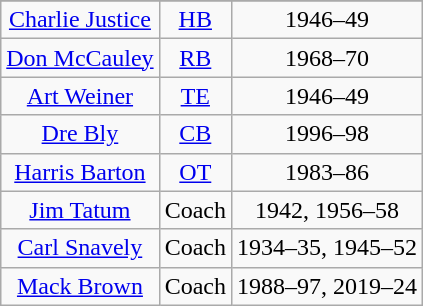<table class="wikitable" style="text-align:center">
<tr>
</tr>
<tr>
<td><a href='#'>Charlie Justice</a></td>
<td><a href='#'>HB</a></td>
<td>1946–49</td>
</tr>
<tr>
<td><a href='#'>Don McCauley</a></td>
<td><a href='#'>RB</a></td>
<td>1968–70</td>
</tr>
<tr>
<td><a href='#'>Art Weiner</a></td>
<td><a href='#'>TE</a></td>
<td>1946–49</td>
</tr>
<tr>
<td><a href='#'>Dre Bly</a></td>
<td><a href='#'>CB</a></td>
<td>1996–98</td>
</tr>
<tr>
<td><a href='#'>Harris Barton</a></td>
<td><a href='#'>OT</a></td>
<td>1983–86</td>
</tr>
<tr>
<td><a href='#'>Jim Tatum</a></td>
<td>Coach</td>
<td>1942, 1956–58</td>
</tr>
<tr>
<td><a href='#'>Carl Snavely</a></td>
<td>Coach</td>
<td>1934–35, 1945–52</td>
</tr>
<tr>
<td><a href='#'>Mack Brown</a></td>
<td>Coach</td>
<td>1988–97, 2019–24</td>
</tr>
</table>
